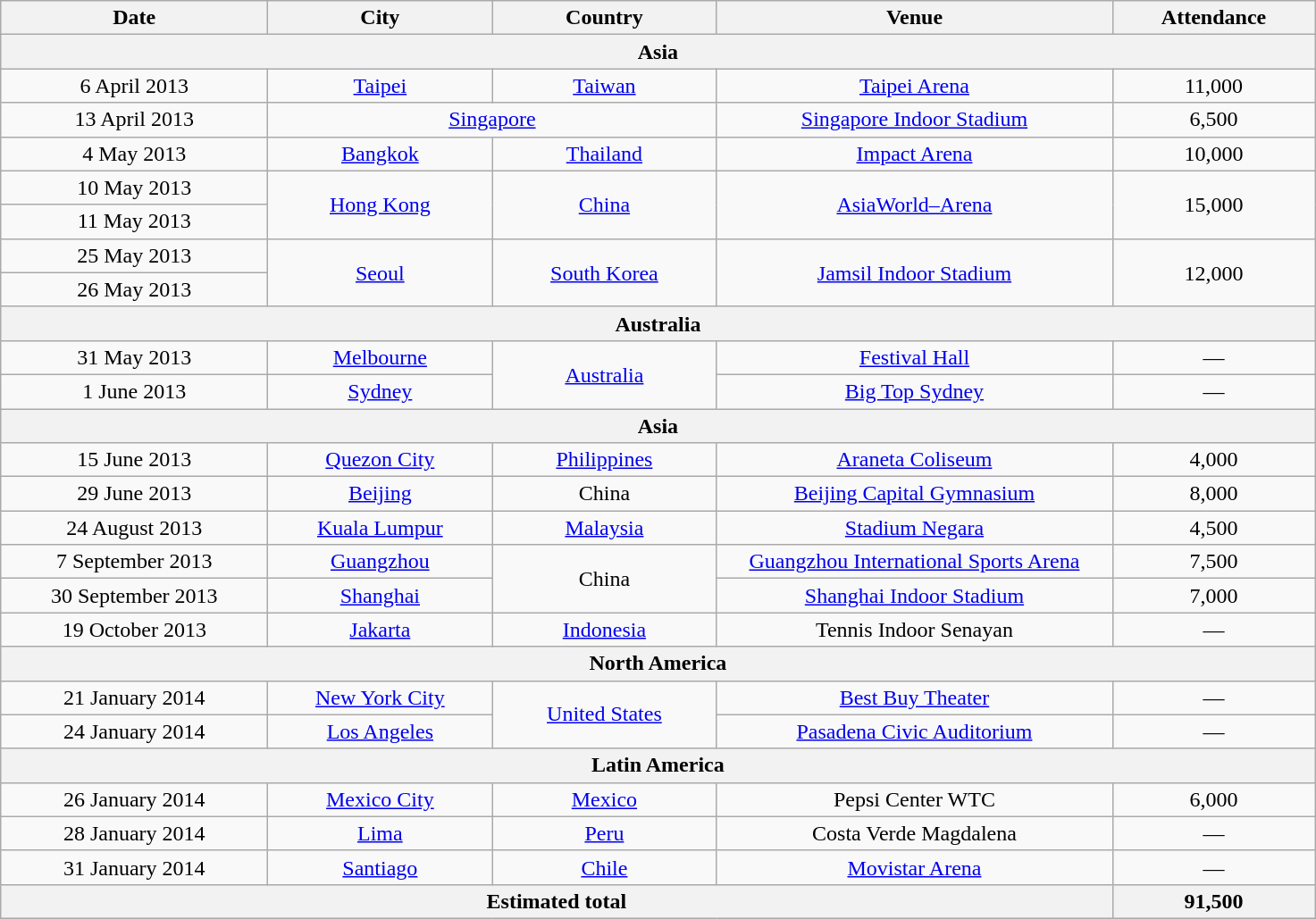<table class="wikitable" style="text-align:center;">
<tr ">
<th scope="col" style="width:12em;">Date</th>
<th scope="col" style="width:10em;">City</th>
<th scope="col" style="width:10em;">Country</th>
<th scope="col" style="width:18em;">Venue</th>
<th scope="col" style="width:9em;">Attendance</th>
</tr>
<tr>
<th colspan="5">Asia</th>
</tr>
<tr>
<td>6 April 2013</td>
<td><a href='#'>Taipei</a></td>
<td><a href='#'>Taiwan</a></td>
<td><a href='#'>Taipei Arena</a></td>
<td>11,000</td>
</tr>
<tr>
<td>13 April 2013</td>
<td colspan="2"><a href='#'>Singapore</a></td>
<td><a href='#'>Singapore Indoor Stadium</a></td>
<td>6,500</td>
</tr>
<tr>
<td>4 May 2013</td>
<td><a href='#'>Bangkok</a></td>
<td><a href='#'>Thailand</a></td>
<td><a href='#'>Impact Arena</a></td>
<td>10,000</td>
</tr>
<tr>
<td>10 May 2013</td>
<td rowspan="2"><a href='#'>Hong Kong</a></td>
<td rowspan="2"><a href='#'>China</a></td>
<td rowspan="2"><a href='#'>AsiaWorld–Arena</a></td>
<td rowspan="2">15,000</td>
</tr>
<tr>
<td>11 May 2013</td>
</tr>
<tr>
<td>25 May 2013</td>
<td rowspan=2><a href='#'>Seoul</a></td>
<td rowspan=2><a href='#'>South Korea</a></td>
<td rowspan=2><a href='#'>Jamsil Indoor Stadium</a></td>
<td rowspan="2">12,000</td>
</tr>
<tr>
<td>26 May 2013</td>
</tr>
<tr>
<th colspan="5">Australia</th>
</tr>
<tr>
<td>31 May 2013</td>
<td><a href='#'>Melbourne</a></td>
<td rowspan=2><a href='#'>Australia</a></td>
<td><a href='#'>Festival Hall</a></td>
<td>—</td>
</tr>
<tr>
<td>1 June 2013</td>
<td><a href='#'>Sydney</a></td>
<td><a href='#'>Big Top Sydney</a></td>
<td>—</td>
</tr>
<tr>
<th colspan="5">Asia</th>
</tr>
<tr>
<td>15 June 2013</td>
<td><a href='#'>Quezon City</a></td>
<td><a href='#'>Philippines</a></td>
<td><a href='#'>Araneta Coliseum</a></td>
<td>4,000</td>
</tr>
<tr>
<td>29 June 2013</td>
<td><a href='#'>Beijing</a></td>
<td>China</td>
<td><a href='#'>Beijing Capital Gymnasium</a></td>
<td>8,000</td>
</tr>
<tr>
<td>24 August 2013</td>
<td><a href='#'>Kuala Lumpur</a></td>
<td><a href='#'>Malaysia</a></td>
<td><a href='#'>Stadium Negara</a></td>
<td>4,500</td>
</tr>
<tr>
<td>7 September 2013</td>
<td><a href='#'>Guangzhou</a></td>
<td rowspan=2>China</td>
<td><a href='#'>Guangzhou International Sports Arena</a></td>
<td>7,500</td>
</tr>
<tr>
<td>30 September 2013</td>
<td><a href='#'>Shanghai</a></td>
<td><a href='#'>Shanghai Indoor Stadium</a></td>
<td>7,000</td>
</tr>
<tr>
<td>19 October 2013</td>
<td><a href='#'>Jakarta</a></td>
<td><a href='#'>Indonesia</a></td>
<td>Tennis Indoor Senayan</td>
<td>—</td>
</tr>
<tr>
<th colspan="5">North America</th>
</tr>
<tr>
<td>21 January 2014</td>
<td><a href='#'>New York City</a></td>
<td rowspan=2><a href='#'>United States</a></td>
<td><a href='#'>Best Buy Theater</a></td>
<td>—</td>
</tr>
<tr>
<td>24 January 2014</td>
<td><a href='#'>Los Angeles</a></td>
<td><a href='#'>Pasadena Civic Auditorium</a></td>
<td>—</td>
</tr>
<tr>
<th colspan="5">Latin America</th>
</tr>
<tr>
<td>26 January 2014</td>
<td><a href='#'>Mexico City</a></td>
<td><a href='#'>Mexico</a></td>
<td>Pepsi Center WTC</td>
<td>6,000</td>
</tr>
<tr>
<td>28 January 2014</td>
<td><a href='#'>Lima</a></td>
<td><a href='#'>Peru</a></td>
<td>Costa Verde Magdalena</td>
<td>—</td>
</tr>
<tr>
<td>31 January 2014</td>
<td><a href='#'>Santiago</a></td>
<td><a href='#'>Chile</a></td>
<td><a href='#'>Movistar Arena</a></td>
<td>—</td>
</tr>
<tr>
<th colspan="4">Estimated total</th>
<th>91,500</th>
</tr>
</table>
